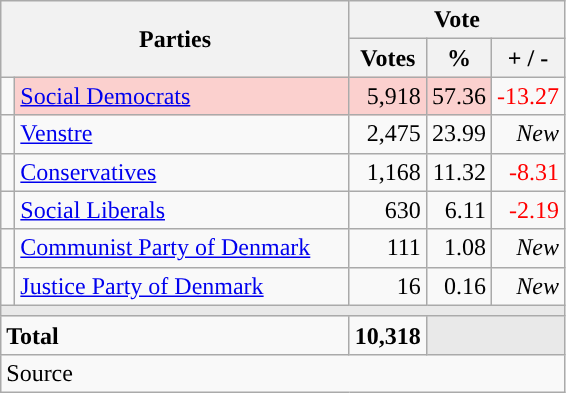<table class="wikitable" style="text-align:right;">
<tr>
<th style="text-align:centre;" rowspan="2" colspan="2" width="225">Parties</th>
<th colspan="3">Vote</th>
</tr>
<tr>
<th width="15">Votes</th>
<th width="15">%</th>
<th width="15">+ / -</th>
</tr>
<tr>
<td width="2" style="color:inherit;background:"></td>
<td bgcolor=#fbd0ce  align="left"><a href='#'>Social Democrats</a></td>
<td bgcolor=#fbd0ce>5,918</td>
<td bgcolor=#fbd0ce>57.36</td>
<td style=color:red;>-13.27</td>
</tr>
<tr>
<td width="2" style="color:inherit;background:"></td>
<td align="left"><a href='#'>Venstre</a></td>
<td>2,475</td>
<td>23.99</td>
<td><em>New</em></td>
</tr>
<tr>
<td width="2" style="color:inherit;background:"></td>
<td align="left"><a href='#'>Conservatives</a></td>
<td>1,168</td>
<td>11.32</td>
<td style=color:red;>-8.31</td>
</tr>
<tr>
<td width="2" style="color:inherit;background:"></td>
<td align="left"><a href='#'>Social Liberals</a></td>
<td>630</td>
<td>6.11</td>
<td style=color:red;>-2.19</td>
</tr>
<tr>
<td width="2" style="color:inherit;background:"></td>
<td align="left"><a href='#'>Communist Party of Denmark</a></td>
<td>111</td>
<td>1.08</td>
<td><em>New</em></td>
</tr>
<tr>
<td width="2" style="color:inherit;background:"></td>
<td align="left"><a href='#'>Justice Party of Denmark</a></td>
<td>16</td>
<td>0.16</td>
<td><em>New</em></td>
</tr>
<tr>
<td colspan="7" bgcolor="#E9E9E9"></td>
</tr>
<tr>
<td align="left" colspan="2"><strong>Total</strong></td>
<td><strong>10,318</strong></td>
<td bgcolor="#E9E9E9" colspan="2"></td>
</tr>
<tr>
<td align="left" colspan="6">Source</td>
</tr>
</table>
